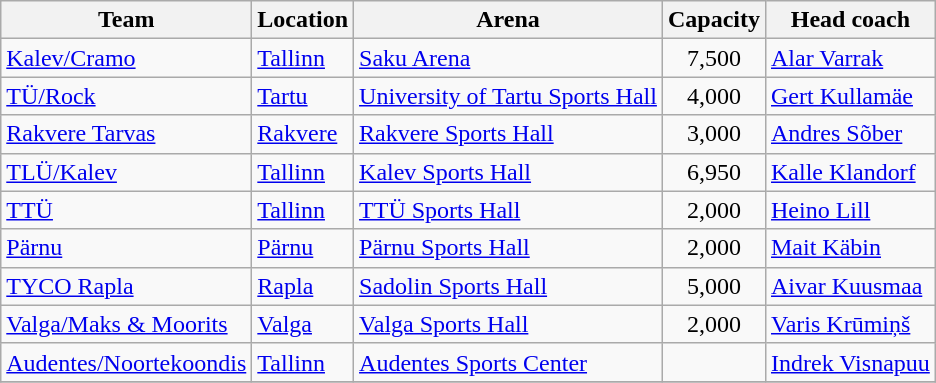<table class="wikitable sortable">
<tr>
<th>Team</th>
<th>Location</th>
<th>Arena</th>
<th>Capacity</th>
<th>Head coach</th>
</tr>
<tr>
<td><a href='#'>Kalev/Cramo</a></td>
<td><a href='#'>Tallinn</a></td>
<td><a href='#'>Saku Arena</a></td>
<td align="center">7,500</td>
<td> <a href='#'>Alar Varrak</a></td>
</tr>
<tr>
<td><a href='#'>TÜ/Rock</a></td>
<td><a href='#'>Tartu</a></td>
<td><a href='#'>University of Tartu Sports Hall</a></td>
<td align="center">4,000</td>
<td> <a href='#'>Gert Kullamäe</a></td>
</tr>
<tr>
<td><a href='#'>Rakvere Tarvas</a></td>
<td><a href='#'>Rakvere</a></td>
<td><a href='#'>Rakvere Sports Hall</a></td>
<td align="center">3,000</td>
<td> <a href='#'>Andres Sõber</a></td>
</tr>
<tr>
<td><a href='#'>TLÜ/Kalev</a></td>
<td><a href='#'>Tallinn</a></td>
<td><a href='#'>Kalev Sports Hall</a></td>
<td align="center">6,950</td>
<td> <a href='#'>Kalle Klandorf</a></td>
</tr>
<tr>
<td><a href='#'>TTÜ</a></td>
<td><a href='#'>Tallinn</a></td>
<td><a href='#'>TTÜ Sports Hall</a></td>
<td align="center">2,000</td>
<td> <a href='#'>Heino Lill</a></td>
</tr>
<tr>
<td><a href='#'>Pärnu</a></td>
<td><a href='#'>Pärnu</a></td>
<td><a href='#'>Pärnu Sports Hall</a></td>
<td align="center">2,000</td>
<td> <a href='#'>Mait Käbin</a></td>
</tr>
<tr>
<td><a href='#'>TYCO Rapla</a></td>
<td><a href='#'>Rapla</a></td>
<td><a href='#'>Sadolin Sports Hall</a></td>
<td align="center">5,000</td>
<td> <a href='#'>Aivar Kuusmaa</a></td>
</tr>
<tr>
<td><a href='#'>Valga/Maks & Moorits</a></td>
<td><a href='#'>Valga</a></td>
<td><a href='#'>Valga Sports Hall</a></td>
<td align="center">2,000</td>
<td> <a href='#'>Varis Krūmiņš</a></td>
</tr>
<tr>
<td><a href='#'>Audentes/Noortekoondis</a></td>
<td><a href='#'>Tallinn</a></td>
<td><a href='#'>Audentes Sports Center</a></td>
<td></td>
<td> <a href='#'>Indrek Visnapuu</a></td>
</tr>
<tr>
</tr>
</table>
